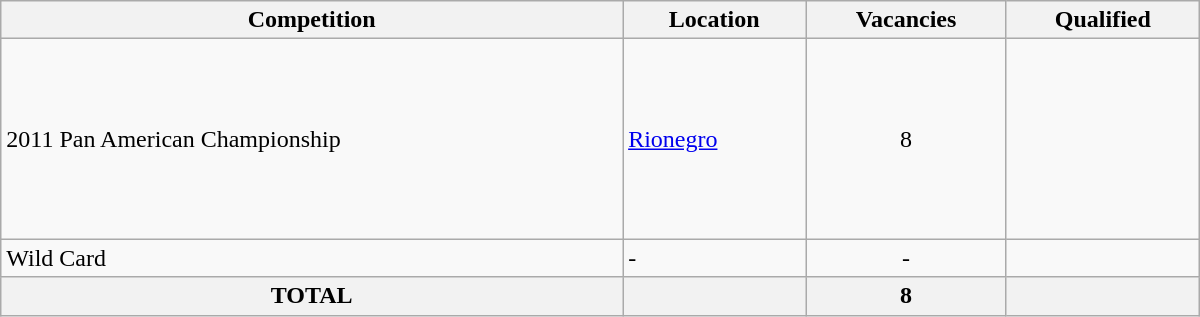<table class = "wikitable" width=800>
<tr>
<th>Competition</th>
<th>Location</th>
<th>Vacancies</th>
<th>Qualified</th>
</tr>
<tr>
<td>2011 Pan American Championship</td>
<td> <a href='#'>Rionegro</a></td>
<td align="center">8</td>
<td><br><br><br><br><br><br><br></td>
</tr>
<tr>
<td>Wild Card</td>
<td>-</td>
<td align="center">-</td>
<td></td>
</tr>
<tr>
<th>TOTAL</th>
<th colspan="1"></th>
<th>8</th>
<th></th>
</tr>
</table>
